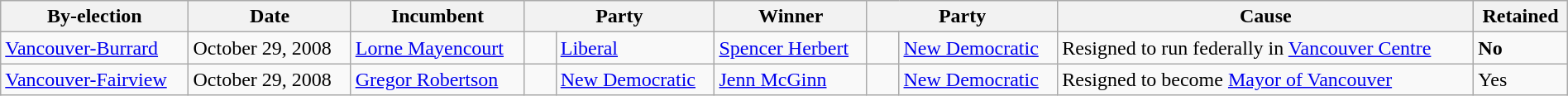<table class=wikitable style="width:100%">
<tr>
<th>By-election</th>
<th>Date</th>
<th>Incumbent</th>
<th colspan=2>Party</th>
<th>Winner</th>
<th colspan=2>Party</th>
<th>Cause</th>
<th>Retained</th>
</tr>
<tr>
<td><a href='#'>Vancouver-Burrard</a></td>
<td>October 29, 2008</td>
<td><a href='#'>Lorne Mayencourt</a></td>
<td>    </td>
<td><a href='#'>Liberal</a></td>
<td><a href='#'>Spencer Herbert</a></td>
<td>    </td>
<td><a href='#'>New Democratic</a></td>
<td>Resigned to run federally in <a href='#'>Vancouver Centre</a></td>
<td><strong>No</strong></td>
</tr>
<tr>
<td><a href='#'>Vancouver-Fairview</a></td>
<td>October 29, 2008</td>
<td><a href='#'>Gregor Robertson</a></td>
<td>    </td>
<td><a href='#'>New Democratic</a></td>
<td><a href='#'>Jenn McGinn</a></td>
<td>    </td>
<td><a href='#'>New Democratic</a></td>
<td>Resigned to become <a href='#'>Mayor of Vancouver</a></td>
<td>Yes</td>
</tr>
</table>
